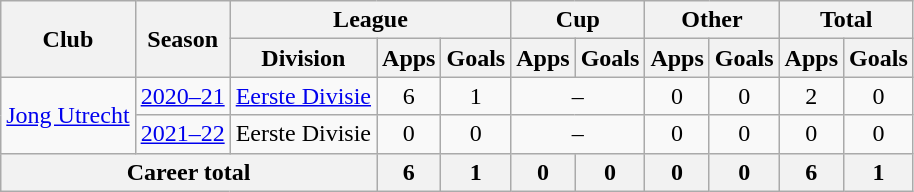<table class="wikitable" style="text-align: center">
<tr>
<th rowspan="2">Club</th>
<th rowspan="2">Season</th>
<th colspan="3">League</th>
<th colspan="2">Cup</th>
<th colspan="2">Other</th>
<th colspan="2">Total</th>
</tr>
<tr>
<th>Division</th>
<th>Apps</th>
<th>Goals</th>
<th>Apps</th>
<th>Goals</th>
<th>Apps</th>
<th>Goals</th>
<th>Apps</th>
<th>Goals</th>
</tr>
<tr>
<td rowspan="2"><a href='#'>Jong Utrecht</a></td>
<td><a href='#'>2020–21</a></td>
<td><a href='#'>Eerste Divisie</a></td>
<td>6</td>
<td>1</td>
<td colspan="2">–</td>
<td>0</td>
<td>0</td>
<td>2</td>
<td>0</td>
</tr>
<tr>
<td><a href='#'>2021–22</a></td>
<td>Eerste Divisie</td>
<td>0</td>
<td>0</td>
<td colspan="2">–</td>
<td>0</td>
<td>0</td>
<td>0</td>
<td>0</td>
</tr>
<tr>
<th colspan="3"><strong>Career total</strong></th>
<th>6</th>
<th>1</th>
<th>0</th>
<th>0</th>
<th>0</th>
<th>0</th>
<th>6</th>
<th>1</th>
</tr>
</table>
